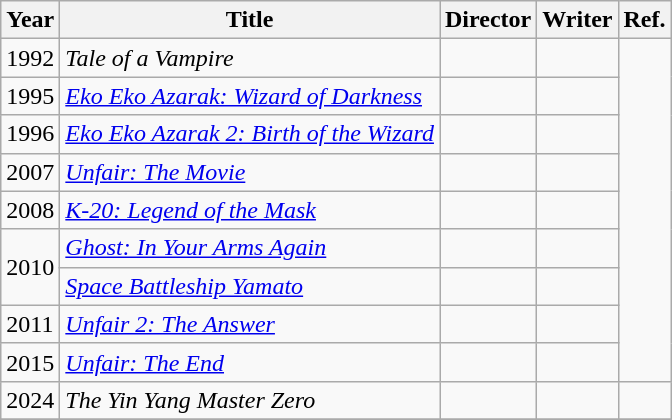<table class="wikitable">
<tr>
<th>Year</th>
<th>Title</th>
<th>Director</th>
<th>Writer</th>
<th>Ref.</th>
</tr>
<tr>
<td>1992</td>
<td><em>Tale of a Vampire</em></td>
<td></td>
<td></td>
<td rowspan=9></td>
</tr>
<tr>
<td>1995</td>
<td><em><a href='#'>Eko Eko Azarak: Wizard of Darkness</a></em></td>
<td></td>
<td></td>
</tr>
<tr>
<td>1996</td>
<td><em><a href='#'>Eko Eko Azarak 2: Birth of the Wizard</a></em></td>
<td></td>
<td></td>
</tr>
<tr>
<td>2007</td>
<td><em><a href='#'>Unfair: The Movie</a></em></td>
<td></td>
<td></td>
</tr>
<tr>
<td>2008</td>
<td><em><a href='#'>K-20: Legend of the Mask</a></em></td>
<td></td>
<td></td>
</tr>
<tr>
<td rowspan=2>2010</td>
<td><em><a href='#'>Ghost: In Your Arms Again</a></em></td>
<td></td>
<td></td>
</tr>
<tr>
<td><em><a href='#'>Space Battleship Yamato</a></em></td>
<td></td>
<td></td>
</tr>
<tr>
<td>2011</td>
<td><em><a href='#'>Unfair 2: The Answer</a></em></td>
<td></td>
<td></td>
</tr>
<tr>
<td>2015</td>
<td><em><a href='#'>Unfair: The End</a></em></td>
<td></td>
<td></td>
</tr>
<tr>
<td>2024</td>
<td><em>The Yin Yang Master Zero</em></td>
<td></td>
<td></td>
<td></td>
</tr>
<tr>
</tr>
</table>
